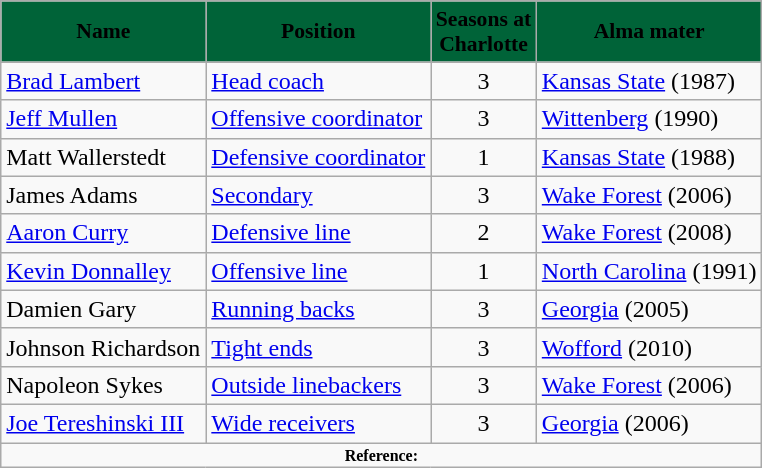<table class="wikitable">
<tr style="background:#006338; text-align:center;font-size:90%;">
<td><span><strong>Name</strong></span></td>
<td><span><strong>Position</strong></span></td>
<td><span><strong>Seasons at<br>Charlotte</strong></span></td>
<td><span><strong>Alma mater</strong></span></td>
</tr>
<tr>
<td><a href='#'>Brad Lambert</a></td>
<td><a href='#'>Head coach</a></td>
<td align=center>3</td>
<td><a href='#'>Kansas State</a> (1987)</td>
</tr>
<tr>
<td><a href='#'>Jeff Mullen</a></td>
<td><a href='#'>Offensive coordinator</a></td>
<td align=center>3</td>
<td><a href='#'>Wittenberg</a> (1990)</td>
</tr>
<tr>
<td>Matt Wallerstedt</td>
<td><a href='#'>Defensive coordinator</a></td>
<td align=center>1</td>
<td><a href='#'>Kansas State</a> (1988)</td>
</tr>
<tr>
<td>James Adams</td>
<td><a href='#'>Secondary</a></td>
<td align=center>3</td>
<td><a href='#'>Wake Forest</a> (2006)</td>
</tr>
<tr>
<td><a href='#'>Aaron Curry</a></td>
<td><a href='#'>Defensive line</a></td>
<td align=center>2</td>
<td><a href='#'>Wake Forest</a> (2008)</td>
</tr>
<tr>
<td><a href='#'>Kevin Donnalley</a></td>
<td><a href='#'>Offensive line</a></td>
<td align=center>1</td>
<td><a href='#'>North Carolina</a> (1991)</td>
</tr>
<tr>
<td>Damien Gary</td>
<td><a href='#'>Running backs</a></td>
<td align=center>3</td>
<td><a href='#'>Georgia</a> (2005)</td>
</tr>
<tr>
<td>Johnson Richardson</td>
<td><a href='#'>Tight ends</a></td>
<td align=center>3</td>
<td><a href='#'>Wofford</a> (2010)</td>
</tr>
<tr>
<td>Napoleon Sykes</td>
<td><a href='#'>Outside linebackers</a></td>
<td align=center>3</td>
<td><a href='#'>Wake Forest</a> (2006)</td>
</tr>
<tr>
<td><a href='#'>Joe Tereshinski III</a></td>
<td><a href='#'>Wide receivers</a></td>
<td align=center>3</td>
<td><a href='#'>Georgia</a> (2006)</td>
</tr>
<tr>
<td colspan="4" style="font-size: 8pt" align="center"><strong>Reference:</strong></td>
</tr>
</table>
